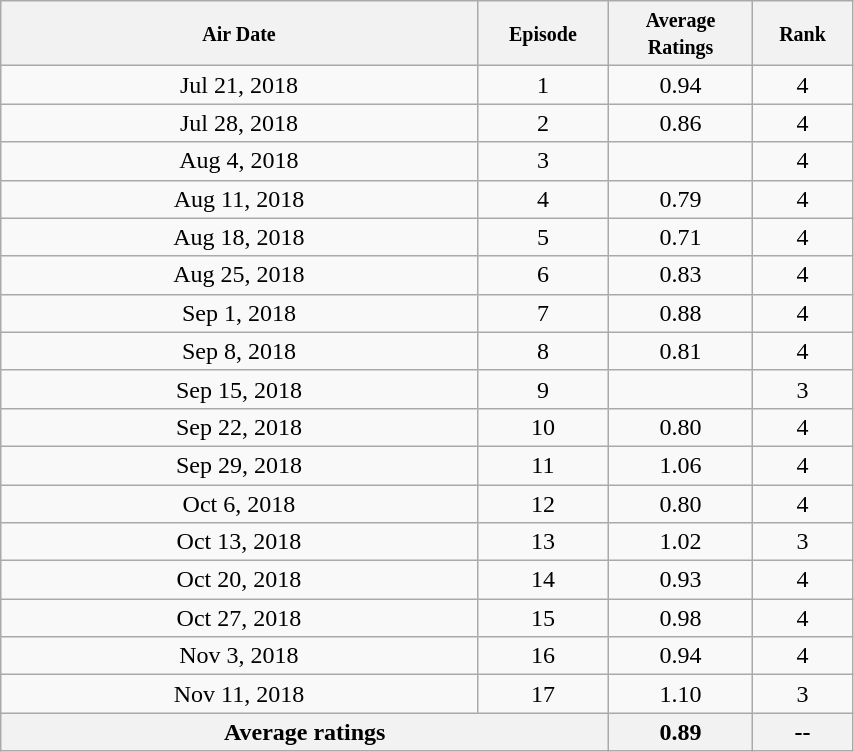<table class="wikitable" style="text-align:center;width:45%;">
<tr>
<th width="25%"><small><strong>Air Date</strong></small></th>
<th width="5%"><small><strong>Episode</strong></small></th>
<th width="6%"><small><strong>Average Ratings</strong></small></th>
<th width="4%"><small><strong>Rank</strong></small></th>
</tr>
<tr>
<td>Jul 21, 2018</td>
<td>1</td>
<td>0.94</td>
<td>4</td>
</tr>
<tr>
<td>Jul 28, 2018</td>
<td>2</td>
<td>0.86</td>
<td>4</td>
</tr>
<tr>
<td>Aug 4, 2018</td>
<td>3</td>
<td><strong></strong></td>
<td>4</td>
</tr>
<tr>
<td>Aug 11, 2018</td>
<td>4</td>
<td>0.79</td>
<td>4</td>
</tr>
<tr>
<td>Aug 18, 2018</td>
<td>5</td>
<td>0.71</td>
<td>4</td>
</tr>
<tr>
<td>Aug 25, 2018</td>
<td>6</td>
<td>0.83</td>
<td>4</td>
</tr>
<tr>
<td>Sep 1, 2018</td>
<td>7</td>
<td>0.88</td>
<td>4</td>
</tr>
<tr>
<td>Sep 8, 2018</td>
<td>8</td>
<td>0.81</td>
<td>4</td>
</tr>
<tr>
<td>Sep 15, 2018</td>
<td>9</td>
<td><strong></strong></td>
<td>3</td>
</tr>
<tr>
<td>Sep 22, 2018</td>
<td>10</td>
<td>0.80</td>
<td>4</td>
</tr>
<tr>
<td>Sep 29, 2018</td>
<td>11</td>
<td>1.06</td>
<td>4</td>
</tr>
<tr>
<td>Oct 6, 2018</td>
<td>12</td>
<td>0.80</td>
<td>4</td>
</tr>
<tr>
<td>Oct 13, 2018</td>
<td>13</td>
<td>1.02</td>
<td>3</td>
</tr>
<tr>
<td>Oct 20, 2018</td>
<td>14</td>
<td>0.93</td>
<td>4</td>
</tr>
<tr>
<td>Oct 27, 2018</td>
<td>15</td>
<td>0.98</td>
<td>4</td>
</tr>
<tr>
<td>Nov 3, 2018</td>
<td>16</td>
<td>0.94</td>
<td>4</td>
</tr>
<tr>
<td>Nov 11, 2018</td>
<td>17</td>
<td>1.10</td>
<td>3</td>
</tr>
<tr>
<th colspan="2"><strong>Average ratings</strong></th>
<th>0.89</th>
<th>--</th>
</tr>
</table>
